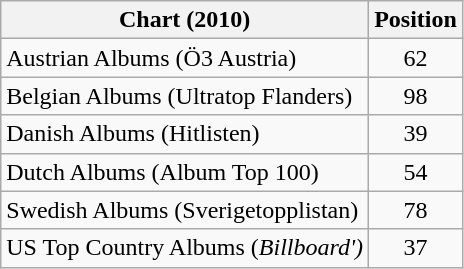<table class="wikitable sortable">
<tr>
<th>Chart (2010)</th>
<th>Position</th>
</tr>
<tr>
<td>Austrian Albums (Ö3 Austria)</td>
<td style="text-align:center;">62</td>
</tr>
<tr>
<td>Belgian Albums (Ultratop Flanders)</td>
<td style="text-align:center;">98</td>
</tr>
<tr>
<td>Danish Albums (Hitlisten)</td>
<td style="text-align:center;">39</td>
</tr>
<tr>
<td>Dutch Albums (Album Top 100)</td>
<td style="text-align:center;">54</td>
</tr>
<tr>
<td>Swedish Albums (Sverigetopplistan)</td>
<td style="text-align:center;">78</td>
</tr>
<tr>
<td>US Top Country Albums (<em>Billboard')</td>
<td style="text-align:center;">37</td>
</tr>
</table>
